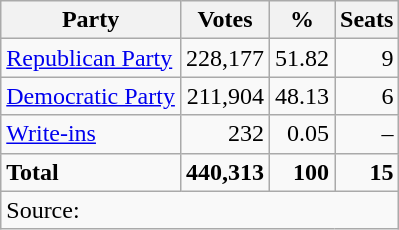<table class=wikitable style=text-align:right>
<tr>
<th>Party</th>
<th>Votes</th>
<th>%</th>
<th>Seats</th>
</tr>
<tr>
<td align=left><a href='#'>Republican Party</a></td>
<td>228,177</td>
<td>51.82</td>
<td>9</td>
</tr>
<tr>
<td align=left><a href='#'>Democratic Party</a></td>
<td>211,904</td>
<td>48.13</td>
<td>6</td>
</tr>
<tr>
<td align=left><a href='#'>Write-ins</a></td>
<td>232</td>
<td>0.05</td>
<td>–</td>
</tr>
<tr>
<td align=left><strong>Total</strong></td>
<td><strong>440,313</strong></td>
<td><strong>100</strong></td>
<td><strong>15</strong></td>
</tr>
<tr>
<td colspan=4 align=left>Source: </td>
</tr>
</table>
